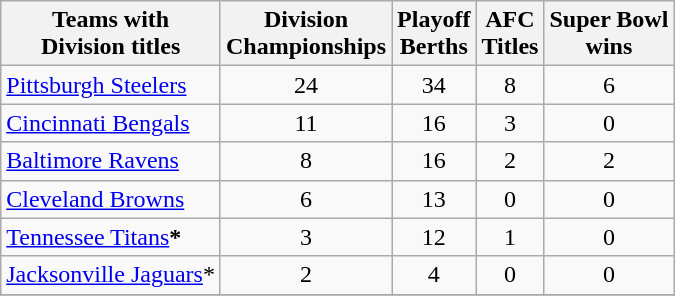<table class="wikitable">
<tr style="background:#efefef;">
<th>Teams with<br>Division titles</th>
<th>Division<br> Championships</th>
<th>Playoff<br> Berths</th>
<th>AFC <br> Titles</th>
<th>Super Bowl<br>wins</th>
</tr>
<tr>
<td><a href='#'>Pittsburgh Steelers</a></td>
<td align="center">24</td>
<td align="center">34</td>
<td align="center">8</td>
<td align="center">6</td>
</tr>
<tr>
<td><a href='#'>Cincinnati Bengals</a></td>
<td align="center">11</td>
<td align="center">16</td>
<td align="center">3</td>
<td align="center">0</td>
</tr>
<tr>
<td><a href='#'>Baltimore Ravens</a></td>
<td align="center">8</td>
<td align="center">16</td>
<td align="center">2</td>
<td align="center">2</td>
</tr>
<tr>
<td><a href='#'>Cleveland Browns</a></td>
<td align="center">6</td>
<td align="center">13</td>
<td align="center">0</td>
<td align="center">0</td>
</tr>
<tr>
<td><a href='#'>Tennessee Titans</a><strong>*</strong></td>
<td align="center">3</td>
<td align="center">12</td>
<td align="center">1</td>
<td align="center">0</td>
</tr>
<tr>
<td><a href='#'>Jacksonville Jaguars</a>*</td>
<td align="center">2</td>
<td align="center">4</td>
<td align="center">0</td>
<td align="center">0</td>
</tr>
<tr>
</tr>
</table>
